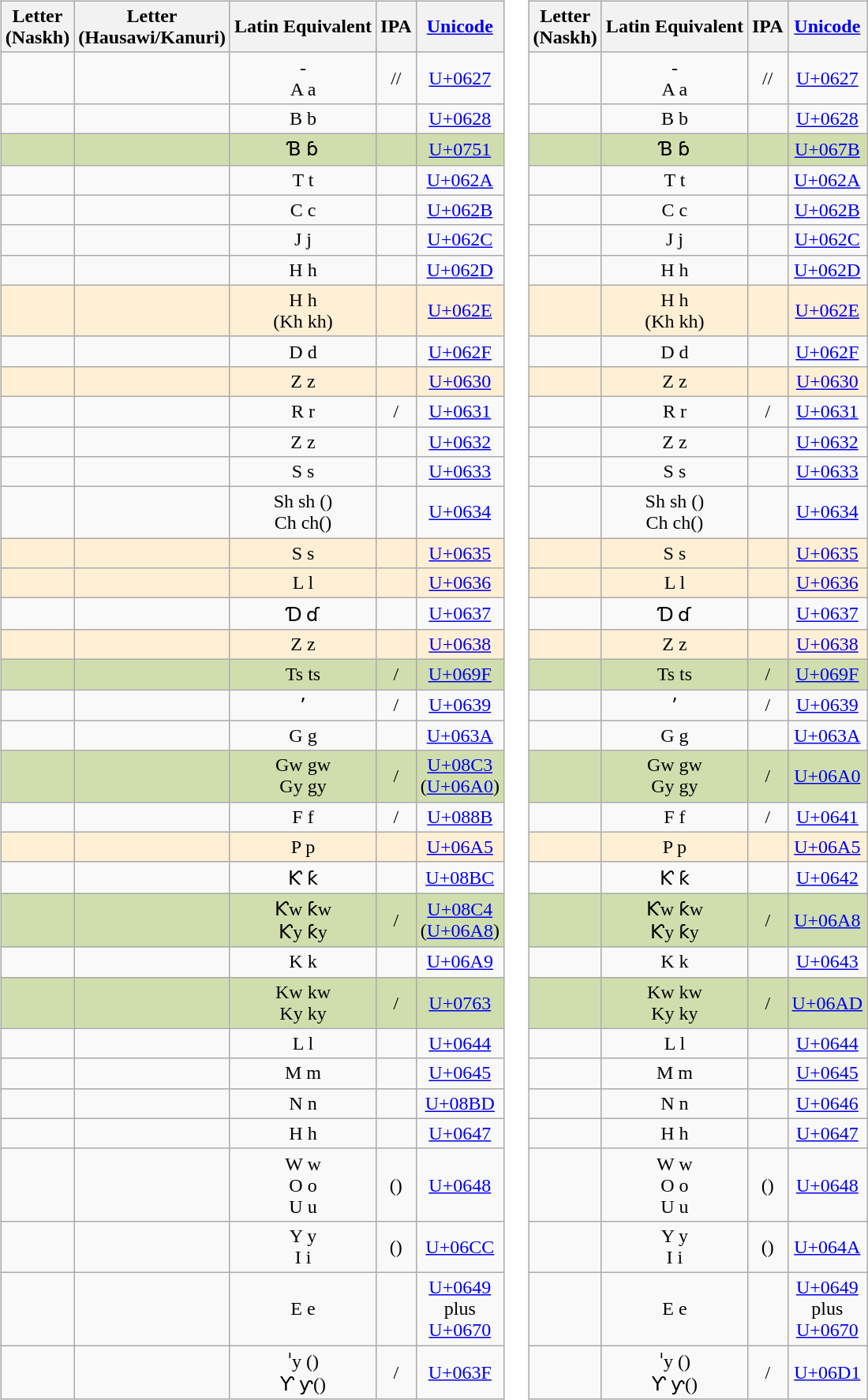<table>
<tr style="vertical-align: top;">
<td><br><table class="wikitable" style="text-align:center;">
<tr>
<th>Letter<br>(Naskh)</th>
<th>Letter<br>(Hausawi/Kanuri)</th>
<th>Latin Equivalent</th>
<th>IPA</th>
<th><a href='#'>Unicode</a></th>
</tr>
<tr>
<td><span></span></td>
<td><span></span></td>
<td>‌- <br> A a</td>
<td>//</td>
<td><a href='#'>U+0627</a></td>
</tr>
<tr>
<td><span></span></td>
<td><span></span></td>
<td>‌B b</td>
<td></td>
<td><a href='#'>U+0628</a></td>
</tr>
<tr bgcolor="#d0dead">
<td><span></span></td>
<td><span></span></td>
<td>‌Ɓ ɓ</td>
<td></td>
<td><a href='#'>U+0751</a></td>
</tr>
<tr>
<td><span></span></td>
<td><span></span></td>
<td>‌T t</td>
<td></td>
<td><a href='#'>U+062A</a></td>
</tr>
<tr>
<td><span></span></td>
<td><span></span></td>
<td>‌C c</td>
<td></td>
<td><a href='#'>U+062B</a></td>
</tr>
<tr>
<td><span></span></td>
<td><span></span></td>
<td>‌J j</td>
<td></td>
<td><a href='#'>U+062C</a></td>
</tr>
<tr>
<td><span></span></td>
<td><span></span></td>
<td>‌H h</td>
<td></td>
<td><a href='#'>U+062D</a></td>
</tr>
<tr bgcolor="#FFEFD5">
<td><span></span></td>
<td><span></span></td>
<td>‌H h<br>(Kh kh)</td>
<td></td>
<td><a href='#'>U+062E</a></td>
</tr>
<tr>
<td><span></span></td>
<td><span></span></td>
<td>‌D d</td>
<td></td>
<td><a href='#'>U+062F</a></td>
</tr>
<tr bgcolor="#FFEFD5">
<td><span></span></td>
<td><span></span></td>
<td>‌Z z</td>
<td></td>
<td><a href='#'>U+0630</a></td>
</tr>
<tr>
<td><span></span></td>
<td><span></span></td>
<td>‌R r</td>
<td>/</td>
<td><a href='#'>U+0631</a></td>
</tr>
<tr>
<td><span></span></td>
<td><span></span></td>
<td>‌Z z</td>
<td></td>
<td><a href='#'>U+0632</a></td>
</tr>
<tr>
<td><span></span></td>
<td><span></span></td>
<td>‌S s</td>
<td></td>
<td><a href='#'>U+0633</a></td>
</tr>
<tr>
<td><span></span></td>
<td><span></span></td>
<td>‌Sh sh ()<br>Ch ch()</td>
<td></td>
<td><a href='#'>U+0634</a></td>
</tr>
<tr bgcolor="#FFEFD5">
<td><span></span></td>
<td><span></span></td>
<td>‌S s</td>
<td></td>
<td><a href='#'>U+0635</a></td>
</tr>
<tr bgcolor="#FFEFD5">
<td><span></span></td>
<td><span></span></td>
<td>‌L l</td>
<td></td>
<td><a href='#'>U+0636</a></td>
</tr>
<tr>
<td><span></span></td>
<td><span></span></td>
<td>‌Ɗ ɗ</td>
<td></td>
<td><a href='#'>U+0637</a></td>
</tr>
<tr bgcolor="#FFEFD5">
<td><span></span></td>
<td><span></span></td>
<td>Z z</td>
<td></td>
<td><a href='#'>U+0638</a></td>
</tr>
<tr bgcolor="#d0dead">
<td><span></span></td>
<td><span></span></td>
<td>‌Ts ts</td>
<td>/</td>
<td><a href='#'>U+069F</a></td>
</tr>
<tr>
<td><span></span></td>
<td><span></span></td>
<td>‌ʼ</td>
<td>/</td>
<td><a href='#'>U+0639</a></td>
</tr>
<tr>
<td><span></span></td>
<td><span></span></td>
<td>‌G g</td>
<td></td>
<td><a href='#'>U+063A</a></td>
</tr>
<tr bgcolor="#d0dead">
<td><span></span></td>
<td><span></span></td>
<td>‌Gw gw<br>Gy gy</td>
<td>/</td>
<td><a href='#'>U+08C3</a><br>(<a href='#'>U+06A0</a>)</td>
</tr>
<tr>
<td><span></span></td>
<td><span></span></td>
<td>‌F f</td>
<td>/</td>
<td><a href='#'>U+088B</a></td>
</tr>
<tr bgcolor="#FFEFD5">
<td><span></span></td>
<td><span></span></td>
<td>P p</td>
<td></td>
<td><a href='#'>U+06A5</a></td>
</tr>
<tr>
<td><span></span></td>
<td><span></span></td>
<td>‌Ƙ ƙ</td>
<td></td>
<td><a href='#'>U+08BC</a></td>
</tr>
<tr bgcolor="#d0dead">
<td><span></span></td>
<td><span></span></td>
<td>‌Ƙw ƙw<br>Ƙy ƙy</td>
<td>/</td>
<td><a href='#'>U+08C4</a><br>(<a href='#'>U+06A8</a>)</td>
</tr>
<tr>
<td><span></span></td>
<td><span></span></td>
<td>‌K k</td>
<td></td>
<td><a href='#'>U+06A9</a></td>
</tr>
<tr bgcolor="#d0dead">
<td><span></span></td>
<td><span></span></td>
<td>‌Kw kw<br>Ky ky</td>
<td>/</td>
<td><a href='#'>U+0763</a></td>
</tr>
<tr>
<td><span></span></td>
<td><span></span></td>
<td>‌L l</td>
<td></td>
<td><a href='#'>U+0644</a></td>
</tr>
<tr>
<td><span></span></td>
<td><span></span></td>
<td>‌M m</td>
<td></td>
<td><a href='#'>U+0645</a></td>
</tr>
<tr>
<td><span></span></td>
<td><span></span></td>
<td>‌N n</td>
<td></td>
<td><a href='#'>U+08BD</a></td>
</tr>
<tr>
<td><span></span></td>
<td><span></span></td>
<td>‌H h</td>
<td></td>
<td><a href='#'>U+0647</a></td>
</tr>
<tr>
<td><span></span></td>
<td><span></span></td>
<td>‌W w<br>O o<br>U u</td>
<td> ()</td>
<td><a href='#'>U+0648</a></td>
</tr>
<tr>
<td><span></span></td>
<td><span></span></td>
<td>‌Y y<br>I i</td>
<td> ()</td>
<td><a href='#'>U+06CC</a></td>
</tr>
<tr>
<td><span></span></td>
<td><span></span></td>
<td>‌E e</td>
<td></td>
<td><a href='#'>U+0649</a><br>plus<br><a href='#'>U+0670</a></td>
</tr>
<tr>
<td><span></span></td>
<td><span></span></td>
<td>‌ˈy ()<br>Ƴ ƴ()</td>
<td>/</td>
<td><a href='#'>U+063F</a></td>
</tr>
</table>
</td>
<td><br><table class="wikitable" style="text-align:center;">
<tr>
<th>Letter<br>(Naskh)</th>
<th>Latin Equivalent</th>
<th>IPA</th>
<th><a href='#'>Unicode</a></th>
</tr>
<tr>
<td><span></span></td>
<td>‌- <br> A a</td>
<td>//</td>
<td><a href='#'>U+0627</a></td>
</tr>
<tr>
<td><span></span></td>
<td>‌B b</td>
<td></td>
<td><a href='#'>U+0628</a></td>
</tr>
<tr bgcolor="#d0dead">
<td><span></span></td>
<td>‌Ɓ ɓ</td>
<td></td>
<td><a href='#'>U+067B</a></td>
</tr>
<tr>
<td><span></span></td>
<td>‌T t</td>
<td></td>
<td><a href='#'>U+062A</a></td>
</tr>
<tr>
<td><span></span></td>
<td>‌C c</td>
<td></td>
<td><a href='#'>U+062B</a></td>
</tr>
<tr>
<td><span></span></td>
<td>‌J j</td>
<td></td>
<td><a href='#'>U+062C</a></td>
</tr>
<tr>
<td><span></span></td>
<td>‌H h</td>
<td></td>
<td><a href='#'>U+062D</a></td>
</tr>
<tr bgcolor="#FFEFD5">
<td><span></span></td>
<td>‌H h<br>(Kh kh)</td>
<td></td>
<td><a href='#'>U+062E</a></td>
</tr>
<tr>
<td><span></span></td>
<td>‌D d</td>
<td></td>
<td><a href='#'>U+062F</a></td>
</tr>
<tr bgcolor="#FFEFD5">
<td><span></span></td>
<td>‌Z z</td>
<td></td>
<td><a href='#'>U+0630</a></td>
</tr>
<tr>
<td><span></span></td>
<td>‌R r</td>
<td>/</td>
<td><a href='#'>U+0631</a></td>
</tr>
<tr>
<td><span></span></td>
<td>‌Z z</td>
<td></td>
<td><a href='#'>U+0632</a></td>
</tr>
<tr>
<td><span></span></td>
<td>‌S s</td>
<td></td>
<td><a href='#'>U+0633</a></td>
</tr>
<tr>
<td><span></span></td>
<td>‌Sh sh ()<br>Ch ch()</td>
<td></td>
<td><a href='#'>U+0634</a></td>
</tr>
<tr bgcolor="#FFEFD5">
<td><span></span></td>
<td>‌S s</td>
<td></td>
<td><a href='#'>U+0635</a></td>
</tr>
<tr bgcolor="#FFEFD5">
<td><span></span></td>
<td>‌L l</td>
<td></td>
<td><a href='#'>U+0636</a></td>
</tr>
<tr>
<td><span></span></td>
<td>‌Ɗ ɗ</td>
<td></td>
<td><a href='#'>U+0637</a></td>
</tr>
<tr bgcolor="#FFEFD5">
<td><span></span></td>
<td>Z z</td>
<td></td>
<td><a href='#'>U+0638</a></td>
</tr>
<tr bgcolor="#d0dead">
<td><span></span></td>
<td>‌Ts ts</td>
<td>/</td>
<td><a href='#'>U+069F</a></td>
</tr>
<tr>
<td><span></span></td>
<td>‌ʼ</td>
<td>/</td>
<td><a href='#'>U+0639</a></td>
</tr>
<tr>
<td><span></span></td>
<td>‌G g</td>
<td></td>
<td><a href='#'>U+063A</a></td>
</tr>
<tr bgcolor="#d0dead">
<td><span></span></td>
<td>‌Gw gw<br>Gy gy</td>
<td>/</td>
<td><a href='#'>U+06A0</a></td>
</tr>
<tr>
<td><span></span></td>
<td>‌F f</td>
<td>/</td>
<td><a href='#'>U+0641</a></td>
</tr>
<tr bgcolor="#FFEFD5">
<td><span></span></td>
<td>P p</td>
<td></td>
<td><a href='#'>U+06A5</a></td>
</tr>
<tr>
<td><span></span></td>
<td>‌Ƙ ƙ</td>
<td></td>
<td><a href='#'>U+0642</a></td>
</tr>
<tr bgcolor="#d0dead">
<td><span></span></td>
<td>‌Ƙw ƙw<br>Ƙy ƙy</td>
<td>/</td>
<td><a href='#'>U+06A8</a></td>
</tr>
<tr>
<td><span></span></td>
<td>‌K k</td>
<td></td>
<td><a href='#'>U+0643</a></td>
</tr>
<tr bgcolor="#d0dead">
<td><span></span></td>
<td>‌Kw kw<br>Ky ky</td>
<td>/</td>
<td><a href='#'>U+06AD</a></td>
</tr>
<tr>
<td><span></span></td>
<td>‌L l</td>
<td></td>
<td><a href='#'>U+0644</a></td>
</tr>
<tr>
<td><span></span></td>
<td>‌M m</td>
<td></td>
<td><a href='#'>U+0645</a></td>
</tr>
<tr>
<td><span></span></td>
<td>‌N n</td>
<td></td>
<td><a href='#'>U+0646</a></td>
</tr>
<tr>
<td><span></span></td>
<td>‌H h</td>
<td></td>
<td><a href='#'>U+0647</a></td>
</tr>
<tr>
<td><span></span></td>
<td>‌W w<br>O o<br>U u</td>
<td> ()</td>
<td><a href='#'>U+0648</a></td>
</tr>
<tr>
<td><span></span></td>
<td>‌Y y<br>I i</td>
<td> ()</td>
<td><a href='#'>U+064A</a></td>
</tr>
<tr>
<td><span></span></td>
<td>‌E e</td>
<td></td>
<td><a href='#'>U+0649</a><br>plus<br><a href='#'>U+0670</a></td>
</tr>
<tr>
<td><span></span></td>
<td>‌ˈy ()<br>Ƴ ƴ()</td>
<td>/</td>
<td><a href='#'>U+06D1</a></td>
</tr>
</table>
</td>
</tr>
</table>
